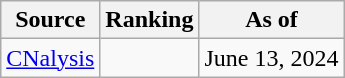<table class="wikitable" style="text-align:center">
<tr>
<th>Source</th>
<th>Ranking</th>
<th>As of</th>
</tr>
<tr>
<td align=left><a href='#'>CNalysis</a></td>
<td></td>
<td>June 13, 2024</td>
</tr>
</table>
